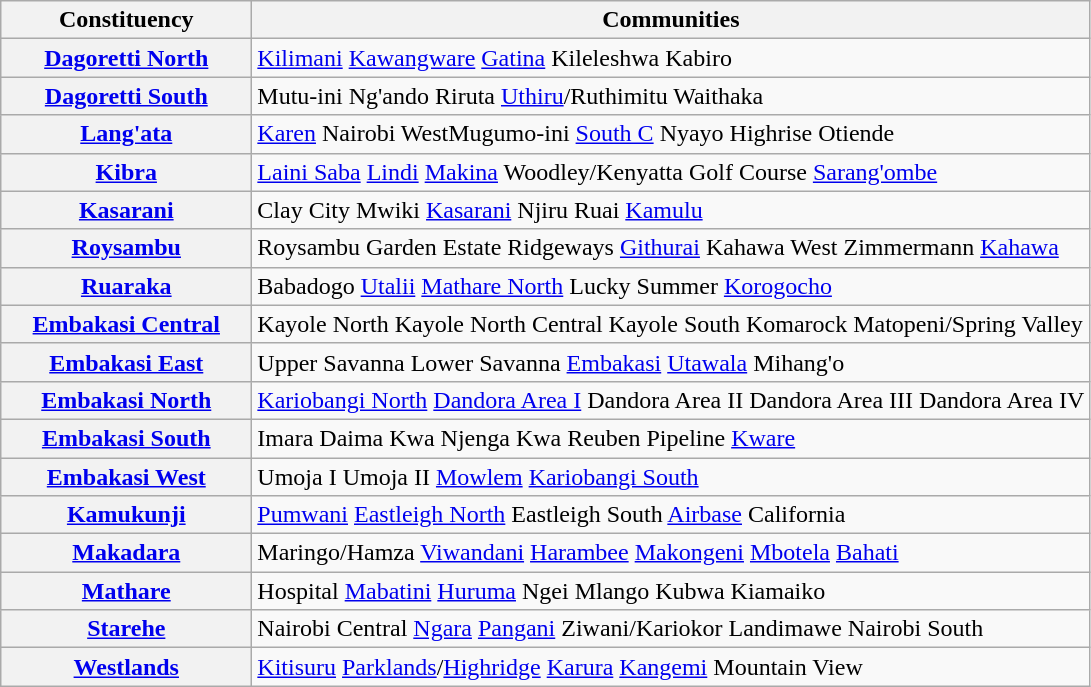<table class="wikitable">
<tr>
<th style="width:160px;">Constituency</th>
<th>Communities</th>
</tr>
<tr>
<th><a href='#'>Dagoretti North</a></th>
<td><a href='#'>Kilimani</a> <a href='#'>Kawangware</a> <a href='#'>Gatina</a> Kileleshwa Kabiro</td>
</tr>
<tr>
<th><a href='#'>Dagoretti South</a></th>
<td>Mutu-ini Ng'ando Riruta <a href='#'>Uthiru</a>/Ruthimitu Waithaka</td>
</tr>
<tr>
<th><a href='#'>Lang'ata</a></th>
<td><a href='#'>Karen</a> Nairobi WestMugumo-ini <a href='#'>South C</a> Nyayo Highrise Otiende</td>
</tr>
<tr>
<th><a href='#'>Kibra</a></th>
<td><a href='#'>Laini Saba</a> <a href='#'>Lindi</a> <a href='#'>Makina</a> Woodley/Kenyatta Golf Course <a href='#'>Sarang'ombe</a></td>
</tr>
<tr>
<th><a href='#'>Kasarani</a></th>
<td>Clay City Mwiki <a href='#'>Kasarani</a> Njiru Ruai <a href='#'>Kamulu</a></td>
</tr>
<tr>
<th><a href='#'>Roysambu</a></th>
<td>Roysambu Garden Estate  Ridgeways <a href='#'>Githurai</a> Kahawa West Zimmermann <a href='#'>Kahawa</a></td>
</tr>
<tr>
<th><a href='#'>Ruaraka</a></th>
<td>Babadogo <a href='#'>Utalii</a> <a href='#'>Mathare North</a> Lucky Summer <a href='#'>Korogocho</a></td>
</tr>
<tr>
<th><a href='#'>Embakasi Central</a></th>
<td>Kayole North Kayole North Central Kayole South Komarock Matopeni/Spring Valley</td>
</tr>
<tr>
<th><a href='#'>Embakasi East</a></th>
<td>Upper Savanna Lower Savanna <a href='#'>Embakasi</a> <a href='#'>Utawala</a> Mihang'o</td>
</tr>
<tr>
<th><a href='#'>Embakasi North</a></th>
<td><a href='#'>Kariobangi North</a> <a href='#'>Dandora Area I</a> Dandora Area II Dandora Area III Dandora Area IV</td>
</tr>
<tr>
<th><a href='#'>Embakasi South</a></th>
<td>Imara Daima Kwa Njenga Kwa Reuben Pipeline <a href='#'>Kware</a></td>
</tr>
<tr>
<th><a href='#'>Embakasi West</a></th>
<td>Umoja I Umoja II <a href='#'>Mowlem</a> <a href='#'>Kariobangi South</a></td>
</tr>
<tr>
<th><a href='#'>Kamukunji</a></th>
<td><a href='#'>Pumwani</a> <a href='#'>Eastleigh North</a> Eastleigh South <a href='#'>Airbase</a> California</td>
</tr>
<tr>
<th><a href='#'>Makadara</a></th>
<td>Maringo/Hamza <a href='#'>Viwandani</a> <a href='#'>Harambee</a> <a href='#'>Makongeni</a> <a href='#'>Mbotela</a> <a href='#'>Bahati</a></td>
</tr>
<tr>
<th><a href='#'>Mathare</a></th>
<td>Hospital <a href='#'>Mabatini</a> <a href='#'>Huruma</a> Ngei Mlango Kubwa Kiamaiko</td>
</tr>
<tr>
<th><a href='#'>Starehe</a></th>
<td>Nairobi Central <a href='#'>Ngara</a> <a href='#'>Pangani</a> Ziwani/Kariokor Landimawe Nairobi South</td>
</tr>
<tr>
<th><a href='#'>Westlands</a></th>
<td><a href='#'>Kitisuru</a> <a href='#'>Parklands</a>/<a href='#'>Highridge</a> <a href='#'>Karura</a> <a href='#'>Kangemi</a> Mountain View</td>
</tr>
</table>
